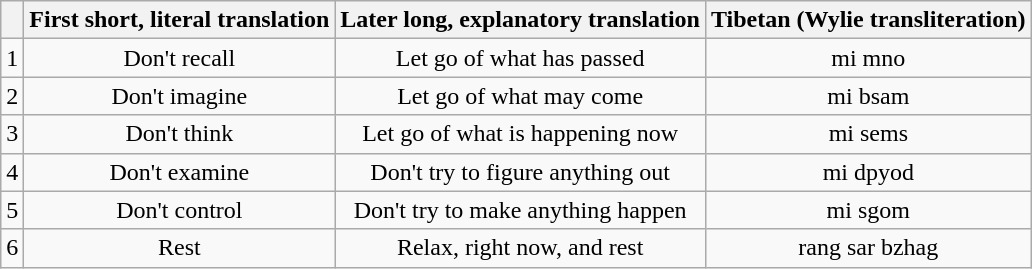<table class="wikitable" style="text-align:center">
<tr>
<th></th>
<th>First short, literal translation</th>
<th>Later long, explanatory translation</th>
<th>Tibetan (Wylie transliteration)</th>
</tr>
<tr>
<td>1</td>
<td>Don't recall</td>
<td>Let go of what has passed</td>
<td>mi mno</td>
</tr>
<tr>
<td>2</td>
<td>Don't imagine</td>
<td>Let go of what may come</td>
<td>mi bsam</td>
</tr>
<tr>
<td>3</td>
<td>Don't think</td>
<td>Let go of what is happening now</td>
<td>mi sems</td>
</tr>
<tr>
<td>4</td>
<td>Don't examine</td>
<td>Don't try to figure anything out</td>
<td>mi dpyod</td>
</tr>
<tr>
<td>5</td>
<td>Don't control</td>
<td>Don't try to make anything happen</td>
<td>mi sgom</td>
</tr>
<tr>
<td>6</td>
<td>Rest</td>
<td>Relax, right now, and rest</td>
<td>rang sar bzhag</td>
</tr>
</table>
